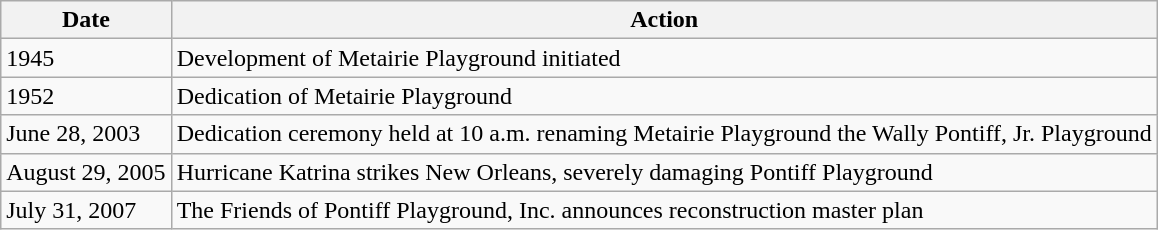<table class="wikitable">
<tr>
<th>Date</th>
<th>Action</th>
</tr>
<tr>
<td>1945</td>
<td>Development of Metairie Playground initiated</td>
</tr>
<tr>
<td>1952</td>
<td>Dedication of Metairie Playground</td>
</tr>
<tr>
<td>June 28, 2003</td>
<td>Dedication ceremony held at 10 a.m. renaming Metairie Playground the Wally Pontiff, Jr. Playground</td>
</tr>
<tr>
<td>August 29, 2005</td>
<td>Hurricane Katrina strikes New Orleans, severely damaging Pontiff Playground</td>
</tr>
<tr>
<td>July 31, 2007</td>
<td>The Friends of Pontiff Playground, Inc. announces reconstruction master plan</td>
</tr>
</table>
